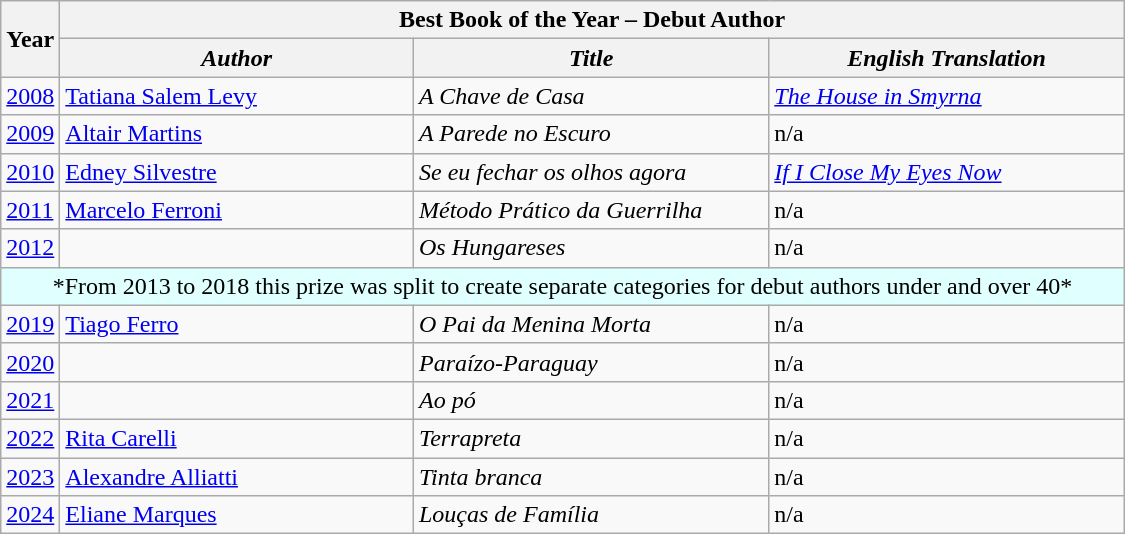<table class="wikitable" width=750>
<tr>
<th rowspan="2">Year</th>
<th colspan="3">Best Book of the Year – Debut Author</th>
</tr>
<tr>
<th width=250><em>Author</em></th>
<th width=250><em>Title</em></th>
<th width=250><em>English Translation</em></th>
</tr>
<tr>
<td><a href='#'>2008</a></td>
<td><a href='#'>Tatiana Salem Levy</a></td>
<td><em>A Chave de Casa</em></td>
<td><em><a href='#'>The House in Smyrna</a></em></td>
</tr>
<tr>
<td><a href='#'>2009</a></td>
<td><a href='#'>Altair Martins</a></td>
<td><em>A Parede no Escuro</em></td>
<td>n/a</td>
</tr>
<tr>
<td><a href='#'>2010</a></td>
<td><a href='#'>Edney Silvestre</a></td>
<td><em>Se eu fechar os olhos agora</em></td>
<td><em><a href='#'>If I Close My Eyes Now</a></em></td>
</tr>
<tr>
<td><a href='#'>2011</a></td>
<td><a href='#'>Marcelo Ferroni</a></td>
<td><em>Método Prático da Guerrilha</em></td>
<td>n/a</td>
</tr>
<tr>
<td><a href='#'>2012</a></td>
<td></td>
<td><em>Os Hungareses</em></td>
<td>n/a</td>
</tr>
<tr>
<td scope="col" style="background-color: #E0FFFF;" align=center colspan="4">*From 2013 to 2018 this prize was split to create separate categories for debut authors under and over 40*</td>
</tr>
<tr>
<td><a href='#'>2019</a></td>
<td><a href='#'>Tiago Ferro</a></td>
<td><em>O Pai da Menina Morta</em></td>
<td>n/a</td>
</tr>
<tr>
<td><a href='#'>2020</a></td>
<td></td>
<td><em>Paraízo-Paraguay</em></td>
<td>n/a</td>
</tr>
<tr>
<td><a href='#'>2021</a></td>
<td></td>
<td><em>Ao pó</em></td>
<td>n/a</td>
</tr>
<tr>
<td><a href='#'>2022</a></td>
<td><a href='#'>Rita Carelli</a></td>
<td><em>Terrapreta</em></td>
<td>n/a</td>
</tr>
<tr>
<td><a href='#'>2023</a></td>
<td><a href='#'>Alexandre Alliatti</a></td>
<td><em>Tinta branca</em></td>
<td>n/a</td>
</tr>
<tr>
<td><a href='#'>2024</a></td>
<td><a href='#'>Eliane Marques</a></td>
<td><em>Louças de Família</em></td>
<td>n/a</td>
</tr>
</table>
